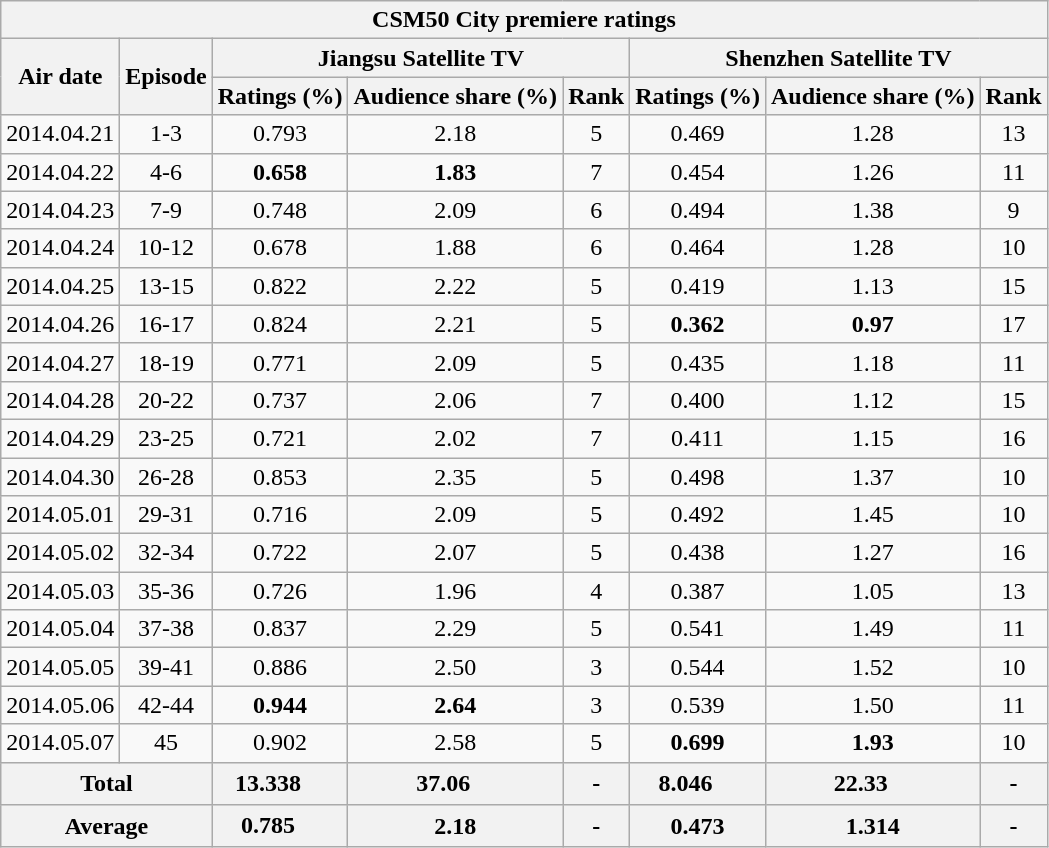<table class="wikitable sortable mw-collapsible jquery-tablesorter" style="text-align:center">
<tr>
<th colspan="8">CSM50 City premiere ratings</th>
</tr>
<tr>
<th rowspan="2">Air date</th>
<th rowspan="2">Episode</th>
<th colspan="3">Jiangsu Satellite TV</th>
<th colspan="3">Shenzhen Satellite TV</th>
</tr>
<tr>
<th>Ratings (%)</th>
<th>Audience share (%)</th>
<th>Rank</th>
<th>Ratings (%)</th>
<th>Audience share (%)</th>
<th>Rank</th>
</tr>
<tr>
<td>2014.04.21</td>
<td>1-3</td>
<td>0.793</td>
<td>2.18</td>
<td>5</td>
<td>0.469</td>
<td>1.28</td>
<td>13</td>
</tr>
<tr>
<td>2014.04.22</td>
<td>4-6</td>
<td><strong><span>0.658</span></strong></td>
<td><strong><span>1.83</span></strong></td>
<td>7</td>
<td>0.454</td>
<td>1.26</td>
<td>11</td>
</tr>
<tr>
<td>2014.04.23</td>
<td>7-9</td>
<td>0.748</td>
<td>2.09</td>
<td>6</td>
<td>0.494</td>
<td>1.38</td>
<td>9</td>
</tr>
<tr>
<td>2014.04.24</td>
<td>10-12</td>
<td>0.678</td>
<td>1.88</td>
<td>6</td>
<td>0.464</td>
<td>1.28</td>
<td>10</td>
</tr>
<tr>
<td>2014.04.25</td>
<td>13-15</td>
<td>0.822</td>
<td>2.22</td>
<td>5</td>
<td>0.419</td>
<td>1.13</td>
<td>15</td>
</tr>
<tr>
<td>2014.04.26</td>
<td>16-17</td>
<td>0.824</td>
<td>2.21</td>
<td>5</td>
<td><strong><span>0.362</span></strong></td>
<td><strong><span>0.97</span></strong></td>
<td>17</td>
</tr>
<tr>
<td>2014.04.27</td>
<td>18-19</td>
<td>0.771</td>
<td>2.09</td>
<td>5</td>
<td>0.435</td>
<td>1.18</td>
<td>11</td>
</tr>
<tr>
<td>2014.04.28</td>
<td>20-22</td>
<td>0.737</td>
<td>2.06</td>
<td>7</td>
<td>0.400</td>
<td>1.12</td>
<td>15</td>
</tr>
<tr>
<td>2014.04.29</td>
<td>23-25</td>
<td>0.721</td>
<td>2.02</td>
<td>7</td>
<td>0.411</td>
<td>1.15</td>
<td>16</td>
</tr>
<tr>
<td>2014.04.30</td>
<td>26-28</td>
<td>0.853</td>
<td>2.35</td>
<td>5</td>
<td>0.498</td>
<td>1.37</td>
<td>10</td>
</tr>
<tr>
<td>2014.05.01</td>
<td>29-31</td>
<td>0.716</td>
<td>2.09</td>
<td>5</td>
<td>0.492</td>
<td>1.45</td>
<td>10</td>
</tr>
<tr>
<td>2014.05.02</td>
<td>32-34</td>
<td>0.722</td>
<td>2.07</td>
<td>5</td>
<td>0.438</td>
<td>1.27</td>
<td>16</td>
</tr>
<tr>
<td>2014.05.03</td>
<td>35-36</td>
<td>0.726</td>
<td>1.96</td>
<td>4</td>
<td>0.387</td>
<td>1.05</td>
<td>13</td>
</tr>
<tr>
<td>2014.05.04</td>
<td>37-38</td>
<td>0.837</td>
<td>2.29</td>
<td>5</td>
<td>0.541</td>
<td>1.49</td>
<td>11</td>
</tr>
<tr>
<td>2014.05.05</td>
<td>39-41</td>
<td>0.886</td>
<td>2.50</td>
<td>3</td>
<td>0.544</td>
<td>1.52</td>
<td>10</td>
</tr>
<tr>
<td>2014.05.06</td>
<td>42-44</td>
<td><strong><span>0.944</span></strong></td>
<td><strong><span>2.64</span></strong></td>
<td>3</td>
<td>0.539</td>
<td>1.50</td>
<td>11</td>
</tr>
<tr>
<td>2014.05.07</td>
<td>45</td>
<td>0.902</td>
<td>2.58</td>
<td>5</td>
<td><strong><span>0.699</span></strong></td>
<td><strong><span>1.93</span></strong></td>
<td>10</td>
</tr>
<tr>
<th colspan="2">Total</th>
<th>13.338　</th>
<th>37.06　</th>
<th>-</th>
<th>8.046　</th>
<th>22.33　</th>
<th>-</th>
</tr>
<tr>
<th colspan="2">Average</th>
<th>0.785　</th>
<th>2.18</th>
<th>-</th>
<th>0.473</th>
<th>1.314</th>
<th>-</th>
</tr>
</table>
